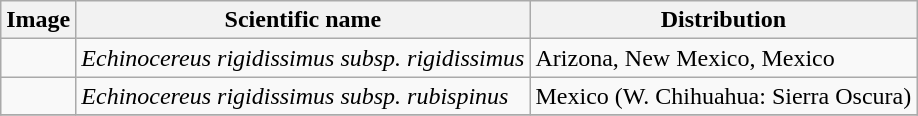<table class="wikitable">
<tr>
<th>Image</th>
<th>Scientific name</th>
<th>Distribution</th>
</tr>
<tr>
<td></td>
<td><em>Echinocereus rigidissimus subsp. rigidissimus</em></td>
<td>Arizona, New Mexico, Mexico</td>
</tr>
<tr>
<td></td>
<td><em>Echinocereus rigidissimus subsp. rubispinus</em> </td>
<td>Mexico (W. Chihuahua: Sierra Oscura)</td>
</tr>
<tr>
</tr>
</table>
